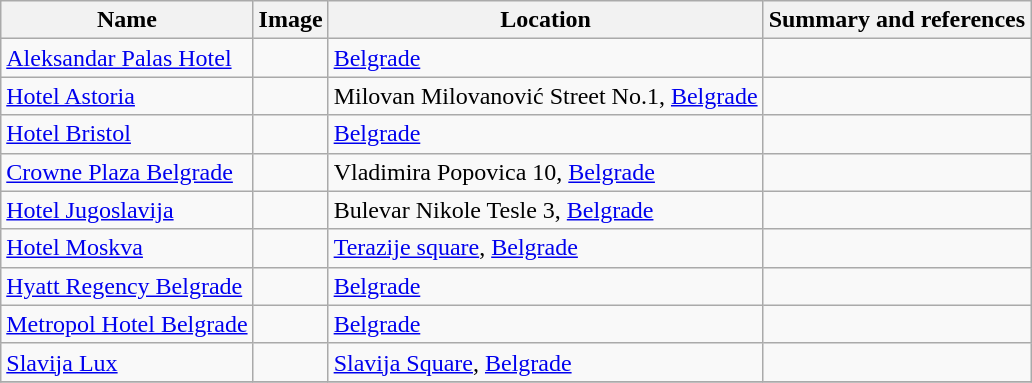<table class="wikitable">
<tr>
<th>Name</th>
<th>Image</th>
<th>Location</th>
<th>Summary and references</th>
</tr>
<tr>
<td><a href='#'>Aleksandar Palas Hotel</a></td>
<td></td>
<td><a href='#'>Belgrade</a></td>
<td></td>
</tr>
<tr>
<td><a href='#'>Hotel Astoria</a></td>
<td></td>
<td>Milovan Milovanović Street No.1, <a href='#'>Belgrade</a></td>
<td></td>
</tr>
<tr>
<td><a href='#'>Hotel Bristol</a></td>
<td></td>
<td><a href='#'>Belgrade</a></td>
<td></td>
</tr>
<tr>
<td><a href='#'>Crowne Plaza Belgrade</a></td>
<td></td>
<td>Vladimira Popovica 10, <a href='#'>Belgrade</a></td>
<td></td>
</tr>
<tr>
<td><a href='#'>Hotel Jugoslavija</a></td>
<td></td>
<td>Bulevar Nikole Tesle 3, <a href='#'>Belgrade</a></td>
<td></td>
</tr>
<tr>
<td><a href='#'>Hotel Moskva</a></td>
<td></td>
<td><a href='#'>Terazije square</a>, <a href='#'>Belgrade</a></td>
<td></td>
</tr>
<tr>
<td><a href='#'>Hyatt Regency Belgrade</a></td>
<td></td>
<td><a href='#'>Belgrade</a></td>
<td></td>
</tr>
<tr>
<td><a href='#'>Metropol Hotel Belgrade</a></td>
<td></td>
<td><a href='#'>Belgrade</a></td>
<td></td>
</tr>
<tr>
<td><a href='#'>Slavija Lux</a></td>
<td></td>
<td><a href='#'>Slavija Square</a>, <a href='#'>Belgrade</a></td>
<td></td>
</tr>
<tr>
</tr>
</table>
